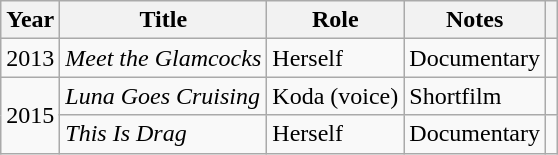<table class="wikitable plainrowheaders" style="text-align:left;">
<tr>
<th>Year</th>
<th>Title</th>
<th>Role</th>
<th>Notes</th>
<th></th>
</tr>
<tr>
<td>2013</td>
<td><em>Meet the Glamcocks</em></td>
<td>Herself</td>
<td>Documentary</td>
<td></td>
</tr>
<tr>
<td rowspan="2">2015</td>
<td><em>Luna Goes Cruising</em></td>
<td>Koda (voice)</td>
<td>Shortfilm</td>
<td></td>
</tr>
<tr>
<td><em>This Is Drag</em></td>
<td>Herself</td>
<td>Documentary</td>
<td></td>
</tr>
</table>
